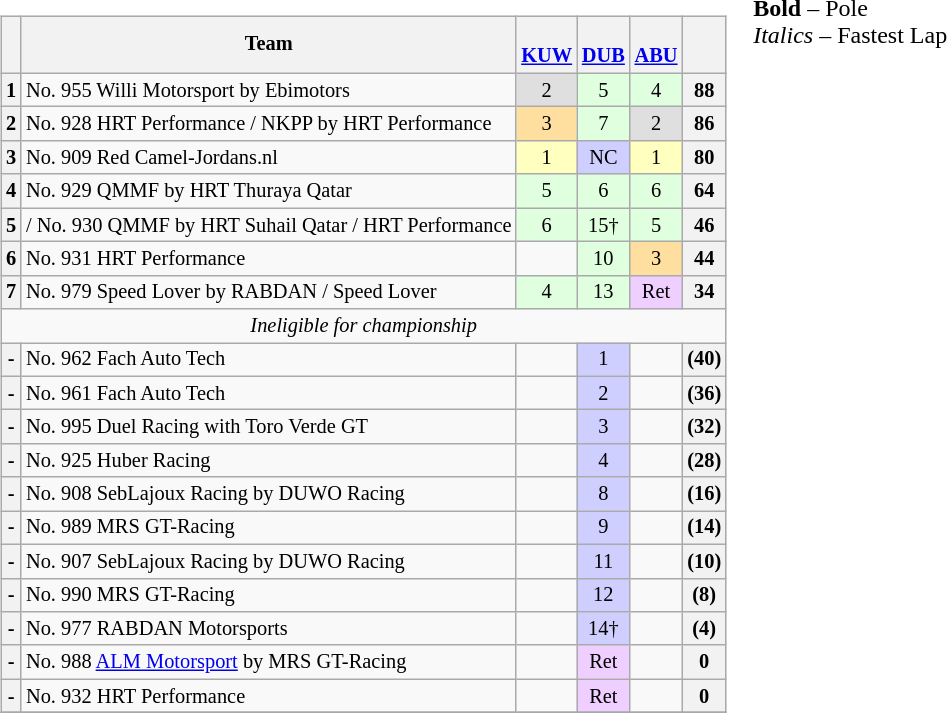<table>
<tr>
<td valign="top"><br><table align=left| class="wikitable" style="font-size: 85%; text-align: center;">
<tr valign="top">
<th valign=middle></th>
<th valign=middle>Team</th>
<th><br><a href='#'>KUW</a></th>
<th><br><a href='#'>DUB</a></th>
<th><br><a href='#'>ABU</a></th>
<th valign=middle>  </th>
</tr>
<tr>
<th>1</th>
<td align=left> No. 955 Willi Motorsport by Ebimotors</td>
<td style="background:#dfdfdf;">2</td>
<td style="background:#dfffdf;">5</td>
<td style="background:#dfffdf;">4</td>
<th>88</th>
</tr>
<tr>
<th>2</th>
<td align=left> No. 928 HRT Performance / NKPP by HRT Performance</td>
<td style="background:#ffdf9f;">3</td>
<td style="background:#dfffdf;">7</td>
<td style="background:#dfdfdf;">2</td>
<th>86</th>
</tr>
<tr>
<th>3</th>
<td align=left> No. 909 Red Camel-Jordans.nl</td>
<td style="background:#ffffbf;">1</td>
<td style="background:#cfcfff;">NC</td>
<td style="background:#ffffbf;">1</td>
<th>80</th>
</tr>
<tr>
<th>4</th>
<td align=left> No. 929 QMMF by HRT Thuraya Qatar</td>
<td style="background:#dfffdf;">5</td>
<td style="background:#dfffdf;">6</td>
<td style="background:#dfffdf;">6</td>
<th>64</th>
</tr>
<tr>
<th>5</th>
<td align=left>/ No. 930 QMMF by HRT Suhail Qatar / HRT Performance</td>
<td style="background:#dfffdf;">6</td>
<td style="background:#dfffdf;">15†</td>
<td style="background:#dfffdf;">5</td>
<th>46</th>
</tr>
<tr>
<th>6</th>
<td align=left> No. 931 HRT Performance</td>
<td></td>
<td style="background:#dfffdf;">10</td>
<td style="background:#ffdf9f;">3</td>
<th>44</th>
</tr>
<tr>
<th>7</th>
<td align=left> No. 979 Speed Lover by RABDAN / Speed Lover</td>
<td style="background:#dfffdf;">4</td>
<td style="background:#dfffdf;">13</td>
<td style="background:#efcfff;">Ret</td>
<th>34</th>
</tr>
<tr>
<td colspan=7><em>Ineligible for championship</em></td>
</tr>
<tr>
<th>-</th>
<td align=left> No. 962 Fach Auto Tech</td>
<td></td>
<td style="background:#cfcfff;">1</td>
<td></td>
<th>(40)</th>
</tr>
<tr>
<th>-</th>
<td align=left> No. 961 Fach Auto Tech</td>
<td></td>
<td style="background:#cfcfff;">2</td>
<td></td>
<th>(36)</th>
</tr>
<tr>
<th>-</th>
<td align=left> No. 995 Duel Racing with Toro Verde GT</td>
<td></td>
<td style="background:#cfcfff;">3</td>
<td></td>
<th>(32)</th>
</tr>
<tr>
<th>-</th>
<td align=left> No. 925 Huber Racing</td>
<td></td>
<td style="background:#cfcfff;">4</td>
<td></td>
<th>(28)</th>
</tr>
<tr>
<th>-</th>
<td align=left> No. 908 SebLajoux Racing by DUWO Racing</td>
<td></td>
<td style="background:#cfcfff;">8</td>
<td></td>
<th>(16)</th>
</tr>
<tr>
<th>-</th>
<td align=left> No. 989 MRS GT-Racing</td>
<td></td>
<td style="background:#cfcfff;">9</td>
<td></td>
<th>(14)</th>
</tr>
<tr>
<th>-</th>
<td align=left> No. 907 SebLajoux Racing by DUWO Racing</td>
<td></td>
<td style="background:#cfcfff;">11</td>
<td></td>
<th>(10)</th>
</tr>
<tr>
<th>-</th>
<td align=left> No. 990 MRS GT-Racing</td>
<td></td>
<td style="background:#cfcfff;">12</td>
<td></td>
<th>(8)</th>
</tr>
<tr>
<th>-</th>
<td align=left> No. 977 RABDAN Motorsports</td>
<td></td>
<td style="background:#cfcfff;">14†</td>
<td></td>
<th>(4)</th>
</tr>
<tr>
<th>-</th>
<td align=left> No. 988 <a href='#'>ALM Motorsport</a> by MRS GT-Racing</td>
<td></td>
<td style="background:#efcfff;">Ret</td>
<td></td>
<th>0</th>
</tr>
<tr>
<th>-</th>
<td align=left> No. 932 HRT Performance</td>
<td></td>
<td style="background:#efcfff;">Ret</td>
<td></td>
<th>0</th>
</tr>
<tr>
</tr>
</table>
</td>
<td valign="top"><br>
<span><strong>Bold</strong> – Pole<br>
<em>Italics</em> – Fastest Lap</span></td>
</tr>
</table>
